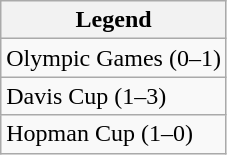<table class=wikitable>
<tr>
<th>Legend</th>
</tr>
<tr bgcolor=>
<td>Olympic Games (0–1)</td>
</tr>
<tr bgcolor=>
<td>Davis Cup (1–3)</td>
</tr>
<tr bgcolor=>
<td>Hopman Cup (1–0)</td>
</tr>
</table>
